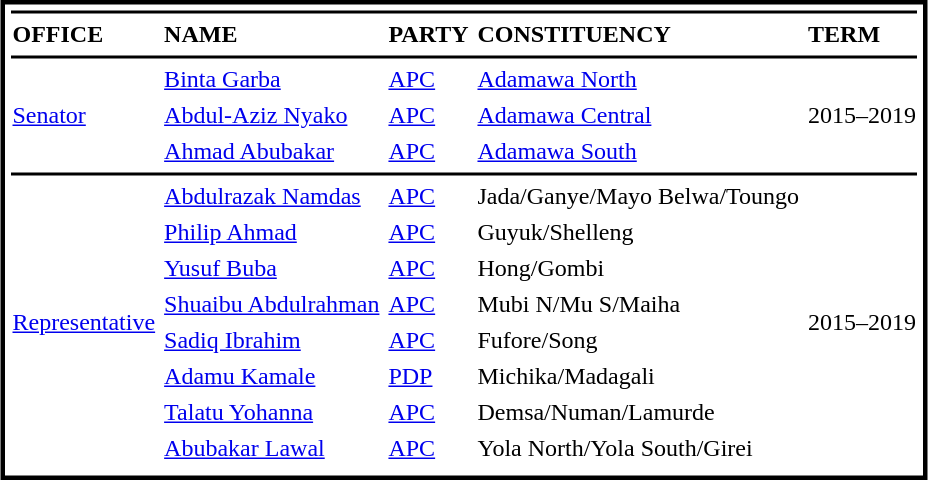<table cellpadding="1" cellspacing="4" style="margin:3px; border:3px solid #000000;">
<tr>
<td colspan="5" bgcolor="#000000"></td>
</tr>
<tr>
<td><strong>OFFICE</strong></td>
<td><strong>NAME</strong></td>
<td><strong>PARTY</strong></td>
<td><strong>CONSTITUENCY</strong></td>
<td><strong>TERM</strong></td>
</tr>
<tr>
<td colspan="5" bgcolor="#000000"></td>
</tr>
<tr>
<td rowspan="3"><a href='#'>Senator</a></td>
<td><a href='#'>Binta Garba</a></td>
<td><a href='#'>APC</a></td>
<td><a href='#'>Adamawa North</a></td>
<td rowspan="3">2015–2019</td>
</tr>
<tr>
<td><a href='#'>Abdul-Aziz Nyako</a></td>
<td><a href='#'>APC</a></td>
<td><a href='#'>Adamawa Central</a></td>
</tr>
<tr>
<td><a href='#'>Ahmad Abubakar</a></td>
<td><a href='#'>APC</a></td>
<td><a href='#'>Adamawa South</a></td>
</tr>
<tr>
<td colspan="5" bgcolor="#000000"></td>
</tr>
<tr>
<td rowspan="8"><a href='#'>Representative</a></td>
<td><a href='#'>Abdulrazak Namdas</a></td>
<td><a href='#'>APC</a></td>
<td>Jada/Ganye/Mayo Belwa/Toungo</td>
<td rowspan="8">2015–2019</td>
</tr>
<tr>
<td><a href='#'>Philip Ahmad</a></td>
<td><a href='#'>APC</a></td>
<td>Guyuk/Shelleng</td>
</tr>
<tr>
<td><a href='#'>Yusuf Buba</a></td>
<td><a href='#'>APC</a></td>
<td>Hong/Gombi</td>
</tr>
<tr>
<td><a href='#'>Shuaibu Abdulrahman</a></td>
<td><a href='#'>APC</a></td>
<td>Mubi N/Mu S/Maiha</td>
</tr>
<tr>
<td><a href='#'>Sadiq Ibrahim</a></td>
<td><a href='#'>APC</a></td>
<td>Fufore/Song</td>
</tr>
<tr>
<td><a href='#'>Adamu Kamale</a></td>
<td><a href='#'>PDP</a></td>
<td>Michika/Madagali</td>
</tr>
<tr>
<td><a href='#'>Talatu Yohanna</a></td>
<td><a href='#'>APC</a></td>
<td>Demsa/Numan/Lamurde</td>
</tr>
<tr>
<td><a href='#'>Abubakar Lawal</a></td>
<td><a href='#'>APC</a></td>
<td>Yola North/Yola South/Girei</td>
</tr>
<tr>
</tr>
</table>
